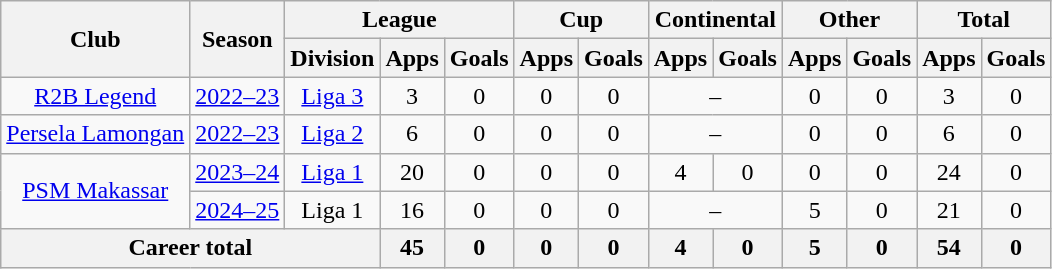<table class="wikitable" style="text-align: center">
<tr>
<th rowspan="2">Club</th>
<th rowspan="2">Season</th>
<th colspan="3">League</th>
<th colspan="2">Cup</th>
<th colspan="2">Continental</th>
<th colspan="2">Other</th>
<th colspan="3">Total</th>
</tr>
<tr>
<th>Division</th>
<th>Apps</th>
<th>Goals</th>
<th>Apps</th>
<th>Goals</th>
<th>Apps</th>
<th>Goals</th>
<th>Apps</th>
<th>Goals</th>
<th>Apps</th>
<th>Goals</th>
</tr>
<tr>
<td rowspan="1"><a href='#'>R2B Legend</a></td>
<td><a href='#'>2022–23</a></td>
<td rowspan="1" valign="center"><a href='#'>Liga 3</a></td>
<td>3</td>
<td>0</td>
<td>0</td>
<td>0</td>
<td colspan="2">–</td>
<td>0</td>
<td>0</td>
<td>3</td>
<td>0</td>
</tr>
<tr>
<td rowspan="1"><a href='#'>Persela Lamongan</a></td>
<td><a href='#'>2022–23</a></td>
<td rowspan="1" valign="center"><a href='#'>Liga 2</a></td>
<td>6</td>
<td>0</td>
<td>0</td>
<td>0</td>
<td colspan="2">–</td>
<td>0</td>
<td>0</td>
<td>6</td>
<td>0</td>
</tr>
<tr>
<td rowspan="2"><a href='#'>PSM Makassar</a></td>
<td><a href='#'>2023–24</a></td>
<td rowspan="1" valign="center"><a href='#'>Liga 1</a></td>
<td>20</td>
<td>0</td>
<td>0</td>
<td>0</td>
<td>4</td>
<td>0</td>
<td>0</td>
<td>0</td>
<td>24</td>
<td>0</td>
</tr>
<tr>
<td><a href='#'>2024–25</a></td>
<td>Liga 1</td>
<td>16</td>
<td>0</td>
<td>0</td>
<td>0</td>
<td colspan="2">–</td>
<td>5</td>
<td>0</td>
<td>21</td>
<td>0</td>
</tr>
<tr>
<th colspan=3>Career total</th>
<th>45</th>
<th>0</th>
<th>0</th>
<th>0</th>
<th>4</th>
<th>0</th>
<th>5</th>
<th>0</th>
<th>54</th>
<th>0</th>
</tr>
</table>
